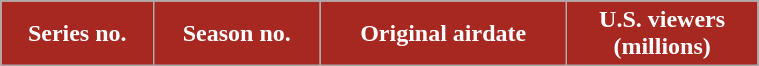<table class="wikitable plainrowheaders" style="width:40%;">
<tr style="color:white">
<th style="background:#A62821;">Series no.</th>
<th style="background:#A62821;">Season no.</th>
<th style="background:#A62821;">Original airdate</th>
<th style="background:#A62821;">U.S. viewers<br>(millions)<br>






</th>
</tr>
</table>
